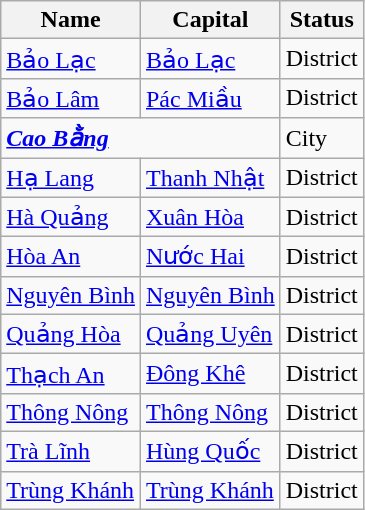<table class="wikitable sortable">
<tr>
<th>Name</th>
<th>Capital</th>
<th>Status</th>
</tr>
<tr>
<td><a href='#'>Bảo Lạc</a></td>
<td><a href='#'>Bảo Lạc</a></td>
<td>District</td>
</tr>
<tr>
<td><a href='#'>Bảo Lâm</a></td>
<td><a href='#'>Pác Miầu</a></td>
<td>District</td>
</tr>
<tr>
<td colspan="2"><strong><em><a href='#'>Cao Bằng</a></em></strong></td>
<td>City</td>
</tr>
<tr>
<td><a href='#'>Hạ Lang</a></td>
<td><a href='#'>Thanh Nhật</a></td>
<td>District</td>
</tr>
<tr>
<td><a href='#'>Hà Quảng</a></td>
<td><a href='#'>Xuân Hòa</a></td>
<td>District</td>
</tr>
<tr>
<td><a href='#'>Hòa An</a></td>
<td><a href='#'>Nước Hai</a></td>
<td>District</td>
</tr>
<tr>
<td><a href='#'>Nguyên Bình</a></td>
<td><a href='#'>Nguyên Bình</a></td>
<td>District</td>
</tr>
<tr>
<td><a href='#'>Quảng Hòa</a></td>
<td><a href='#'>Quảng Uyên</a></td>
<td>District</td>
</tr>
<tr>
<td><a href='#'>Thạch An</a></td>
<td><a href='#'>Đông Khê</a></td>
<td>District</td>
</tr>
<tr>
<td><a href='#'>Thông Nông</a></td>
<td><a href='#'>Thông Nông</a></td>
<td>District</td>
</tr>
<tr>
<td><a href='#'>Trà Lĩnh</a></td>
<td><a href='#'>Hùng Quốc</a></td>
<td>District</td>
</tr>
<tr>
<td><a href='#'>Trùng Khánh</a></td>
<td><a href='#'>Trùng Khánh</a></td>
<td>District</td>
</tr>
</table>
